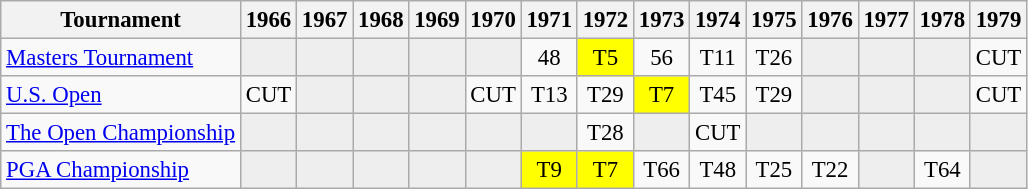<table class="wikitable" style="font-size:95%;text-align:center;">
<tr>
<th>Tournament</th>
<th>1966</th>
<th>1967</th>
<th>1968</th>
<th>1969</th>
<th>1970</th>
<th>1971</th>
<th>1972</th>
<th>1973</th>
<th>1974</th>
<th>1975</th>
<th>1976</th>
<th>1977</th>
<th>1978</th>
<th>1979</th>
</tr>
<tr>
<td align=left><a href='#'>Masters Tournament</a></td>
<td style="background:#eeeeee;"></td>
<td style="background:#eeeeee;"></td>
<td style="background:#eeeeee;"></td>
<td style="background:#eeeeee;"></td>
<td style="background:#eeeeee;"></td>
<td>48</td>
<td style="background:yellow;">T5</td>
<td>56</td>
<td>T11</td>
<td>T26</td>
<td style="background:#eeeeee;"></td>
<td style="background:#eeeeee;"></td>
<td style="background:#eeeeee;"></td>
<td>CUT</td>
</tr>
<tr>
<td align=left><a href='#'>U.S. Open</a></td>
<td>CUT</td>
<td style="background:#eeeeee;"></td>
<td style="background:#eeeeee;"></td>
<td style="background:#eeeeee;"></td>
<td>CUT</td>
<td>T13</td>
<td>T29</td>
<td style="background:yellow;">T7</td>
<td>T45</td>
<td>T29</td>
<td style="background:#eeeeee;"></td>
<td style="background:#eeeeee;"></td>
<td style="background:#eeeeee;"></td>
<td>CUT</td>
</tr>
<tr>
<td align=left><a href='#'>The Open Championship</a></td>
<td style="background:#eeeeee;"></td>
<td style="background:#eeeeee;"></td>
<td style="background:#eeeeee;"></td>
<td style="background:#eeeeee;"></td>
<td style="background:#eeeeee;"></td>
<td style="background:#eeeeee;"></td>
<td>T28</td>
<td style="background:#eeeeee;"></td>
<td>CUT</td>
<td style="background:#eeeeee;"></td>
<td style="background:#eeeeee;"></td>
<td style="background:#eeeeee;"></td>
<td style="background:#eeeeee;"></td>
<td style="background:#eeeeee;"></td>
</tr>
<tr>
<td align=left><a href='#'>PGA Championship</a></td>
<td style="background:#eeeeee;"></td>
<td style="background:#eeeeee;"></td>
<td style="background:#eeeeee;"></td>
<td style="background:#eeeeee;"></td>
<td style="background:#eeeeee;"></td>
<td style="background:yellow;">T9</td>
<td style="background:yellow;">T7</td>
<td>T66</td>
<td>T48</td>
<td>T25</td>
<td>T22</td>
<td style="background:#eeeeee;"></td>
<td>T64</td>
<td style="background:#eeeeee;"></td>
</tr>
</table>
